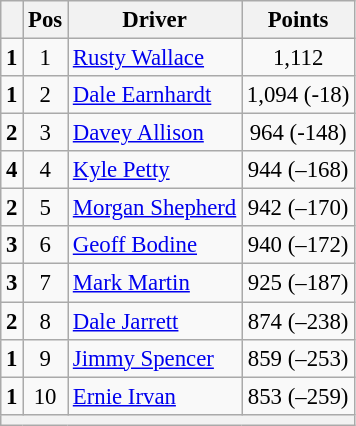<table class="wikitable" style="font-size: 95%;">
<tr>
<th></th>
<th>Pos</th>
<th>Driver</th>
<th>Points</th>
</tr>
<tr>
<td align="left"> <strong>1</strong></td>
<td style="text-align:center;">1</td>
<td><a href='#'>Rusty Wallace</a></td>
<td style="text-align:center;">1,112</td>
</tr>
<tr>
<td align="left"> <strong>1</strong></td>
<td style="text-align:center;">2</td>
<td><a href='#'>Dale Earnhardt</a></td>
<td style="text-align:center;">1,094 (-18)</td>
</tr>
<tr>
<td align="left"> <strong>2</strong></td>
<td style="text-align:center;">3</td>
<td><a href='#'>Davey Allison</a></td>
<td style="text-align:center;">964 (-148)</td>
</tr>
<tr>
<td align="left"> <strong>4</strong></td>
<td style="text-align:center;">4</td>
<td><a href='#'>Kyle Petty</a></td>
<td style="text-align:center;">944 (–168)</td>
</tr>
<tr>
<td align="left"> <strong>2</strong></td>
<td style="text-align:center;">5</td>
<td><a href='#'>Morgan Shepherd</a></td>
<td style="text-align:center;">942 (–170)</td>
</tr>
<tr>
<td align="left"> <strong>3</strong></td>
<td style="text-align:center;">6</td>
<td><a href='#'>Geoff Bodine</a></td>
<td style="text-align:center;">940 (–172)</td>
</tr>
<tr>
<td align="left"> <strong>3</strong></td>
<td style="text-align:center;">7</td>
<td><a href='#'>Mark Martin</a></td>
<td style="text-align:center;">925 (–187)</td>
</tr>
<tr>
<td align="left"> <strong>2</strong></td>
<td style="text-align:center;">8</td>
<td><a href='#'>Dale Jarrett</a></td>
<td style="text-align:center;">874 (–238)</td>
</tr>
<tr>
<td align="left"> <strong>1</strong></td>
<td style="text-align:center;">9</td>
<td><a href='#'>Jimmy Spencer</a></td>
<td style="text-align:center;">859 (–253)</td>
</tr>
<tr>
<td align="left"> <strong>1</strong></td>
<td style="text-align:center;">10</td>
<td><a href='#'>Ernie Irvan</a></td>
<td style="text-align:center;">853 (–259)</td>
</tr>
<tr class="sortbottom">
<th colspan="9"></th>
</tr>
</table>
